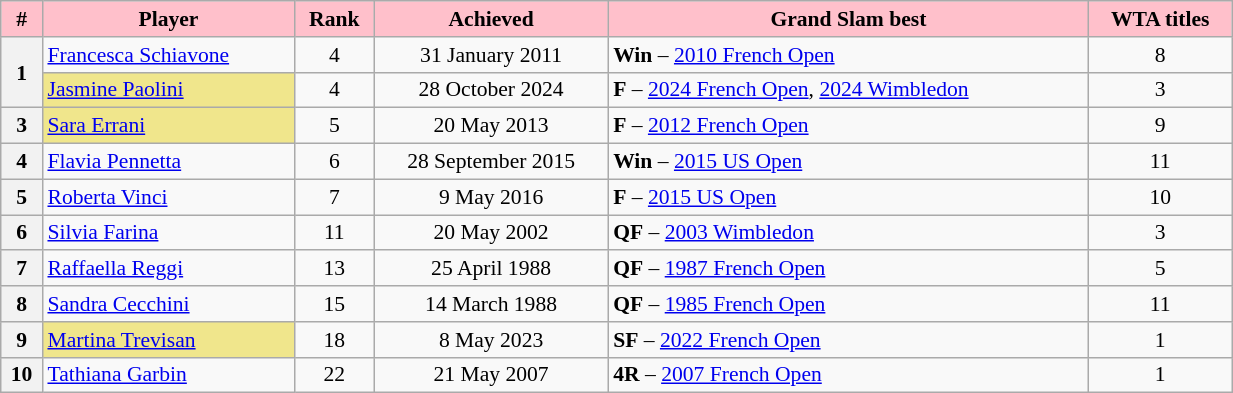<table class="wikitable sortable" width=65% style="font-size:90%; text-align:center;">
<tr>
<th style=background:pink>#</th>
<th style=background:pink>Player</th>
<th style=background:pink>Rank</th>
<th style=background:pink>Achieved</th>
<th style=background:pink>Grand Slam best</th>
<th style=background:pink>WTA titles</th>
</tr>
<tr>
<th rowspan="2">1</th>
<td align=left><a href='#'>Francesca Schiavone</a></td>
<td>4</td>
<td>31 January 2011</td>
<td align=left><strong>Win</strong> – <a href='#'>2010 French Open</a></td>
<td>8</td>
</tr>
<tr>
<td align="left" bgcolor="khaki"><a href='#'>Jasmine Paolini</a></td>
<td>4</td>
<td>28 October 2024</td>
<td align="left"><strong>F</strong> – <a href='#'>2024 French Open</a>, <a href='#'>2024 Wimbledon</a></td>
<td>3</td>
</tr>
<tr>
<th>3</th>
<td align=left bgcolor=khaki><a href='#'>Sara Errani</a></td>
<td>5</td>
<td>20 May 2013</td>
<td align=left><strong>F</strong> – <a href='#'>2012 French Open</a></td>
<td>9</td>
</tr>
<tr>
<th>4</th>
<td align=left><a href='#'>Flavia Pennetta</a></td>
<td>6</td>
<td>28 September 2015</td>
<td align=left><strong>Win</strong> – <a href='#'>2015 US Open</a></td>
<td>11</td>
</tr>
<tr>
<th>5</th>
<td align=left><a href='#'>Roberta Vinci</a></td>
<td>7</td>
<td>9 May 2016</td>
<td align=left><strong>F</strong> – <a href='#'>2015 US Open</a></td>
<td>10</td>
</tr>
<tr>
<th>6</th>
<td align=left><a href='#'>Silvia Farina</a></td>
<td>11</td>
<td>20 May 2002</td>
<td align=left><strong>QF</strong> – <a href='#'>2003 Wimbledon</a></td>
<td>3</td>
</tr>
<tr>
<th>7</th>
<td align=left><a href='#'>Raffaella Reggi</a></td>
<td>13</td>
<td>25 April 1988</td>
<td align=left><strong>QF</strong> – <a href='#'>1987 French Open</a></td>
<td>5</td>
</tr>
<tr>
<th>8</th>
<td align=left><a href='#'>Sandra Cecchini</a></td>
<td>15</td>
<td>14 March 1988</td>
<td align=left><strong>QF</strong> – <a href='#'>1985 French Open</a></td>
<td>11</td>
</tr>
<tr>
<th>9</th>
<td align=left bgcolor=khaki><a href='#'>Martina Trevisan</a></td>
<td>18</td>
<td>8 May 2023</td>
<td align=left><strong>SF</strong> – <a href='#'>2022 French Open</a></td>
<td>1</td>
</tr>
<tr>
<th>10</th>
<td align=left><a href='#'>Tathiana Garbin</a></td>
<td>22</td>
<td>21 May 2007</td>
<td align=left><strong>4R</strong> – <a href='#'>2007 French Open</a></td>
<td>1</td>
</tr>
</table>
